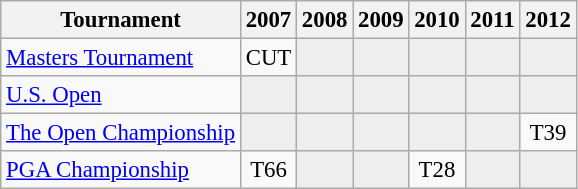<table class="wikitable" style="font-size:95%;text-align:center;">
<tr>
<th>Tournament</th>
<th>2007</th>
<th>2008</th>
<th>2009</th>
<th>2010</th>
<th>2011</th>
<th>2012</th>
</tr>
<tr>
<td align=left><a href='#'>Masters Tournament</a></td>
<td>CUT</td>
<td style="background:#eeeeee;"></td>
<td style="background:#eeeeee;"></td>
<td style="background:#eeeeee;"></td>
<td style="background:#eeeeee;"></td>
<td style="background:#eeeeee;"></td>
</tr>
<tr>
<td align=left><a href='#'>U.S. Open</a></td>
<td style="background:#eeeeee;"></td>
<td style="background:#eeeeee;"></td>
<td style="background:#eeeeee;"></td>
<td style="background:#eeeeee;"></td>
<td style="background:#eeeeee;"></td>
<td style="background:#eeeeee;"></td>
</tr>
<tr>
<td align=left><a href='#'>The Open Championship</a></td>
<td style="background:#eeeeee;"></td>
<td style="background:#eeeeee;"></td>
<td style="background:#eeeeee;"></td>
<td style="background:#eeeeee;"></td>
<td style="background:#eeeeee;"></td>
<td>T39</td>
</tr>
<tr>
<td align=left><a href='#'>PGA Championship</a></td>
<td>T66</td>
<td style="background:#eeeeee;"></td>
<td style="background:#eeeeee;"></td>
<td>T28</td>
<td style="background:#eeeeee;"></td>
<td style="background:#eeeeee;"></td>
</tr>
</table>
